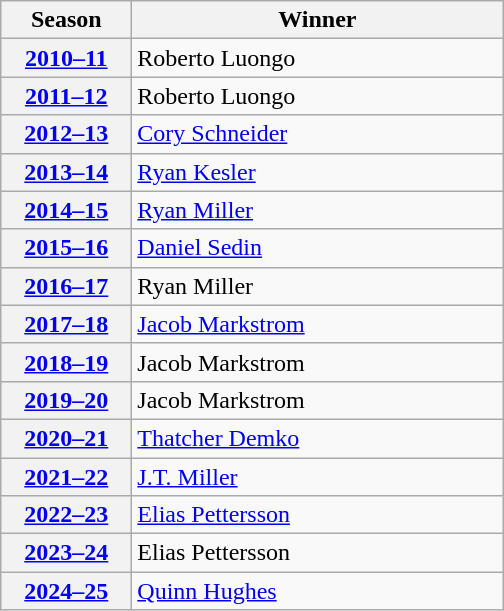<table class="wikitable">
<tr>
<th scope="col" style="width:5em">Season</th>
<th scope="col" style="width:15em">Winner</th>
</tr>
<tr>
<th scope="row"><a href='#'>2010–11</a></th>
<td>Roberto Luongo</td>
</tr>
<tr>
<th scope="row"><a href='#'>2011–12</a></th>
<td>Roberto Luongo</td>
</tr>
<tr>
<th scope="row"><a href='#'>2012–13</a></th>
<td><a href='#'>Cory Schneider</a></td>
</tr>
<tr>
<th scope="row"><a href='#'>2013–14</a></th>
<td><a href='#'>Ryan Kesler</a></td>
</tr>
<tr>
<th scope="row"><a href='#'>2014–15</a></th>
<td><a href='#'>Ryan Miller</a></td>
</tr>
<tr>
<th scope="row"><a href='#'>2015–16</a></th>
<td><a href='#'>Daniel Sedin</a></td>
</tr>
<tr>
<th scope="row"><a href='#'>2016–17</a></th>
<td>Ryan Miller</td>
</tr>
<tr>
<th scope="row"><a href='#'>2017–18</a></th>
<td><a href='#'>Jacob Markstrom</a></td>
</tr>
<tr>
<th scope="row"><a href='#'>2018–19</a></th>
<td>Jacob Markstrom</td>
</tr>
<tr>
<th scope="row"><a href='#'>2019–20</a></th>
<td>Jacob Markstrom</td>
</tr>
<tr>
<th scope="row"><a href='#'>2020–21</a></th>
<td><a href='#'>Thatcher Demko</a></td>
</tr>
<tr>
<th scope="row"><a href='#'>2021–22</a></th>
<td><a href='#'>J.T. Miller</a></td>
</tr>
<tr>
<th scope="row"><a href='#'>2022–23</a></th>
<td><a href='#'>Elias Pettersson</a></td>
</tr>
<tr>
<th scope="row"><a href='#'>2023–24</a></th>
<td>Elias Pettersson</td>
</tr>
<tr>
<th scope="row"><a href='#'>2024–25</a></th>
<td><a href='#'>Quinn Hughes</a></td>
</tr>
</table>
